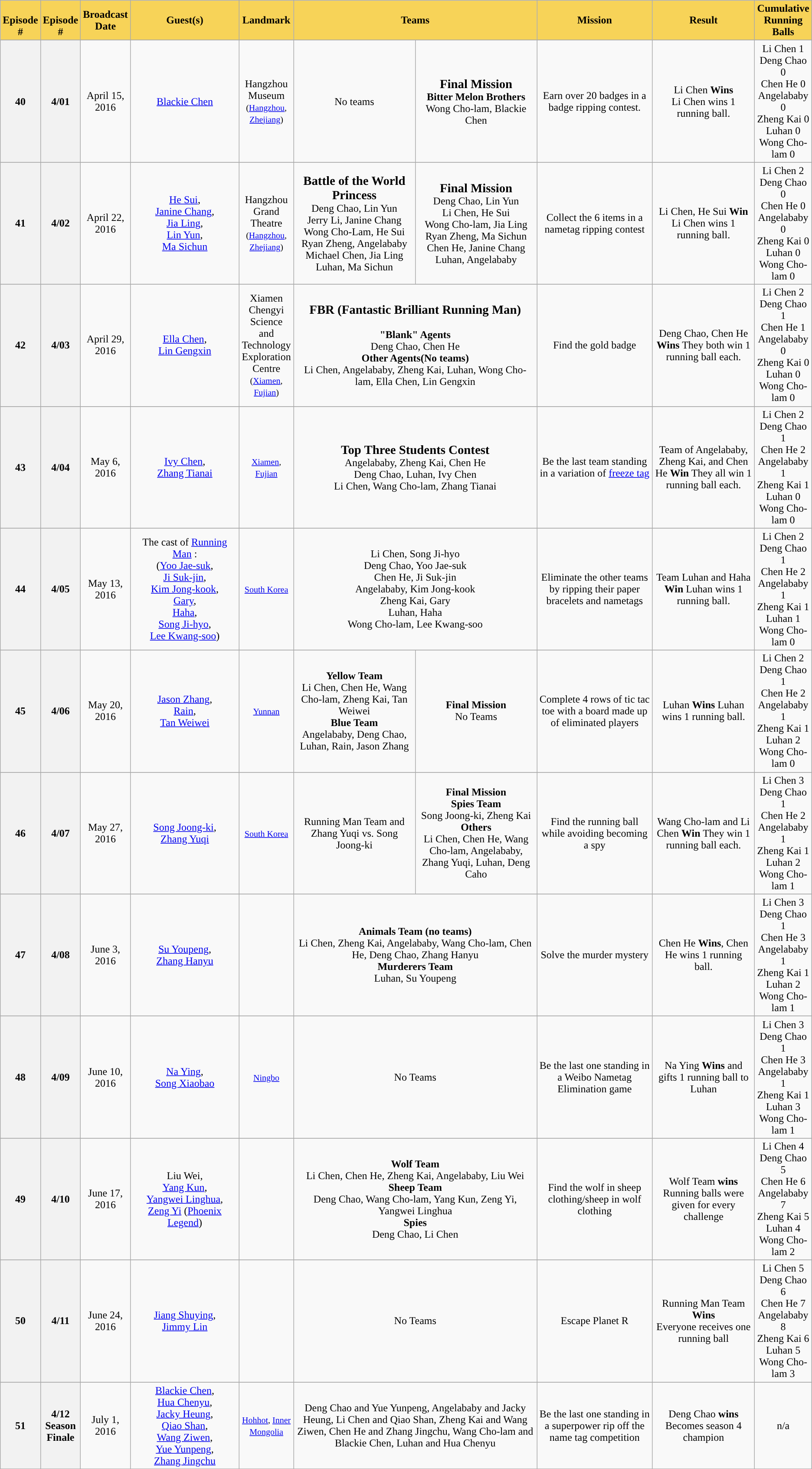<table class="wikitable">
<tr>
<th style="background:#F7D358"><br>Episode #</th>
<th style="background:#F7D358"><br>Episode #</th>
<th style="background:#F7D358">Broadcast Date</th>
<th style="background:#F7D358; width:160px">Guest(s)</th>
<th style="background:#F7D358">Landmark</th>
<th style="background:#F7D358" colspan="2">Teams</th>
<th style="background:#F7D358; width:170px">Mission</th>
<th style="background:#F7D358; width:150px">Result</th>
<th style="background:#F7D358">Cumulative Running Balls</th>
</tr>
<tr>
</tr>
<tr style="text-align:center;">
<th>40</th>
<th>4/01</th>
<td>April 15, 2016<br></td>
<td><a href='#'>Blackie Chen</a></td>
<td>Hangzhou Museum<br><small>(<a href='#'>Hangzhou</a>, <a href='#'>Zhejiang</a>)</small></td>
<td width="15%">No teams</td>
<td width="15%"><big><strong>Final Mission</strong></big><br><strong>Bitter Melon Brothers</strong><br>Wong Cho-lam, Blackie Chen</td>
<td>Earn over 20 badges in a badge ripping contest.</td>
<td>Li Chen <strong>Wins</strong><br>Li Chen wins 1 running ball.</td>
<td>Li Chen 1<br>Deng Chao 0<br>Chen He 0<br>Angelababy 0<br>Zheng Kai 0<br>Luhan 0<br>Wong Cho-lam 0</td>
</tr>
<tr>
</tr>
<tr style="text-align:center;">
<th>41</th>
<th>4/02</th>
<td>April 22, 2016<br></td>
<td><a href='#'>He Sui</a>,<br><a href='#'>Janine Chang</a>,<br> <a href='#'>Jia Ling</a>,<br> <a href='#'>Lin Yun</a>,<br> <a href='#'>Ma Sichun</a></td>
<td>Hangzhou Grand Theatre<br><small>(<a href='#'>Hangzhou</a>, <a href='#'>Zhejiang</a>)</small></td>
<td width="15%"><big><strong>Battle of the World Princess</strong></big><br>Deng Chao, Lin Yun<br>Jerry Li, Janine Chang<br>Wong Cho-Lam, He Sui<br>Ryan Zheng, Angelababy<br>Michael Chen, Jia Ling<br>Luhan, Ma Sichun</td>
<td width="15%"><big><strong>Final Mission</strong></big><br>Deng Chao, Lin Yun<br>Li Chen, He Sui<br>Wong Cho-lam, Jia Ling<br>Ryan Zheng, Ma Sichun<br>Chen He, Janine Chang<br>Luhan, Angelababy</td>
<td>Collect the 6 items in a nametag ripping contest</td>
<td>Li Chen, He Sui <strong>Win</strong> Li Chen wins 1 running ball.</td>
<td>Li Chen 2<br>Deng Chao 0<br>Chen He 0<br>Angelababy 0<br>Zheng Kai 0<br>Luhan 0<br>Wong Cho-lam 0</td>
</tr>
<tr>
</tr>
<tr style="text-align:center;">
<th>42</th>
<th>4/03</th>
<td>April 29, 2016<br></td>
<td><a href='#'>Ella Chen</a>,<br> <a href='#'>Lin Gengxin</a></td>
<td>Xiamen Chengyi Science and Technology Exploration Centre<br><small>(<a href='#'>Xiamen</a>, <a href='#'>Fujian</a>)</small></td>
<td colspan="2"><big><strong>FBR (Fantastic Brilliant Running Man)</strong></big><br><br><strong>"Blank" Agents</strong><br>
Deng Chao, Chen He<br>
<strong>Other Agents(No teams)</strong><br>
Li Chen, Angelababy, Zheng Kai, Luhan, Wong Cho-lam, Ella Chen, Lin Gengxin</td>
<td>Find the gold badge</td>
<td>Deng Chao, Chen He <strong>Wins</strong> They both win 1 running ball each.</td>
<td>Li Chen 2<br>Deng Chao 1<br>Chen He 1<br>Angelababy 0<br>Zheng Kai 0<br>Luhan 0<br>Wong Cho-lam 0</td>
</tr>
<tr>
</tr>
<tr style="text-align:center;">
<th>43</th>
<th>4/04</th>
<td>May 6, 2016<br></td>
<td><a href='#'>Ivy Chen</a>,<br> <a href='#'>Zhang Tianai</a></td>
<td><small><a href='#'>Xiamen</a>, <a href='#'>Fujian</a></small></td>
<td colspan="2"><big><strong>Top Three Students Contest</strong></big><br>Angelababy, Zheng Kai, Chen He<br>Deng Chao, Luhan, Ivy Chen<br>Li Chen, Wang Cho-lam, Zhang Tianai</td>
<td>Be the last team standing in a variation of <a href='#'>freeze tag</a></td>
<td>Team of Angelababy, Zheng Kai, and Chen He <strong>Win</strong> They all win 1 running ball each.</td>
<td>Li Chen 2<br>Deng Chao 1<br>Chen He 2<br>Angelababy 1<br>Zheng Kai 1<br>Luhan 0<br>Wong Cho-lam 0</td>
</tr>
<tr>
</tr>
<tr style="text-align:center;">
<th>44</th>
<th>4/05</th>
<td>May 13, 2016<br></td>
<td>The cast of <a href='#'>Running Man</a> :<br> (<a href='#'>Yoo Jae-suk</a>,<br><a href='#'>Ji Suk-jin</a>,<br><a href='#'>Kim Jong-kook</a>,<br><a href='#'>Gary</a>,<br><a href='#'>Haha</a>,<br><a href='#'>Song Ji-hyo</a>,<br><a href='#'>Lee Kwang-soo</a>)</td>
<td><small><a href='#'>South Korea</a></small></td>
<td colspan="2">Li Chen, Song Ji-hyo<br>Deng Chao, Yoo Jae-suk<br>Chen He, Ji Suk-jin<br>Angelababy, Kim Jong-kook<br>Zheng Kai, Gary<br>Luhan, Haha<br>Wong Cho-lam, Lee Kwang-soo</td>
<td>Eliminate the other teams by ripping their paper bracelets and nametags</td>
<td>Team Luhan and Haha <strong>Win</strong> Luhan wins 1 running ball.</td>
<td>Li Chen 2<br>Deng Chao 1<br>Chen He 2<br>Angelababy 1<br>Zheng Kai 1<br>Luhan 1<br>Wong Cho-lam 0</td>
</tr>
<tr>
</tr>
<tr style="text-align:center;">
<th>45</th>
<th>4/06</th>
<td>May 20, 2016<br></td>
<td><a href='#'>Jason Zhang</a>,<br> <a href='#'>Rain</a>,<br> <a href='#'>Tan Weiwei</a></td>
<td><small><a href='#'>Yunnan</a></small></td>
<td><strong>Yellow Team</strong><br>Li Chen, Chen He, Wang Cho-lam, Zheng Kai, Tan Weiwei<br><strong>Blue Team</strong><br>Angelababy, Deng Chao, Luhan, Rain, Jason Zhang</td>
<td><strong>Final Mission</strong><br>No Teams</td>
<td>Complete 4 rows of tic tac toe with a board made up of eliminated players</td>
<td>Luhan <strong>Wins</strong> Luhan wins 1 running ball.</td>
<td>Li Chen 2<br>Deng Chao 1<br>Chen He 2<br>Angelababy 1<br>Zheng Kai 1<br>Luhan 2<br>Wong Cho-lam 0</td>
</tr>
<tr>
</tr>
<tr style="text-align:center;">
<th>46</th>
<th>4/07</th>
<td>May 27, 2016<br></td>
<td><a href='#'>Song Joong-ki</a>,<br> <a href='#'>Zhang Yuqi</a></td>
<td><small><a href='#'>South Korea</a></small></td>
<td>Running Man Team and Zhang Yuqi vs. Song Joong-ki</td>
<td><strong>Final Mission</strong><br> <strong>Spies Team</strong><br>Song Joong-ki, Zheng Kai<br><strong>Others</strong><br>Li Chen, Chen He, Wang Cho-lam, Angelababy, Zhang Yuqi, Luhan, Deng Caho</td>
<td>Find the running ball while avoiding becoming a spy</td>
<td>Wang Cho-lam and Li Chen <strong>Win</strong> They win 1 running ball each.</td>
<td>Li Chen 3<br>Deng Chao 1<br>Chen He 2<br>Angelababy 1<br>Zheng Kai 1<br>Luhan 2<br>Wong Cho-lam 1</td>
</tr>
<tr>
</tr>
<tr style="text-align:center;">
<th>47</th>
<th>4/08</th>
<td>June 3, 2016<br></td>
<td><a href='#'>Su Youpeng</a>,<br> <a href='#'>Zhang Hanyu</a></td>
<td></td>
<td colspan="2"><strong>Animals Team (no teams)</strong> <br> Li Chen, Zheng Kai, Angelababy, Wang Cho-lam, Chen He, Deng Chao, Zhang Hanyu<br> <strong>Murderers Team</strong> <br> Luhan, Su Youpeng</td>
<td>Solve the murder mystery</td>
<td>Chen He <strong>Wins</strong>, Chen He wins 1 running ball.</td>
<td>Li Chen 3<br>Deng Chao 1<br>Chen He 3<br>Angelababy 1<br>Zheng Kai 1<br>Luhan 2<br>Wong Cho-lam 1</td>
</tr>
<tr>
</tr>
<tr style="text-align:center;">
<th>48</th>
<th>4/09</th>
<td>June 10, 2016<br></td>
<td><a href='#'>Na Ying</a>,<br> <a href='#'>Song Xiaobao</a></td>
<td><small><a href='#'>Ningbo</a></small></td>
<td colspan="2">No Teams</td>
<td>Be the last one standing in a Weibo Nametag Elimination game</td>
<td>Na Ying <strong>Wins</strong> and gifts 1 running ball to Luhan</td>
<td>Li Chen 3<br>Deng Chao 1<br>Chen He 3<br>Angelababy 1<br>Zheng Kai 1<br>Luhan 3<br>Wong Cho-lam 1</td>
</tr>
<tr>
</tr>
<tr style="text-align:center;">
<th>49</th>
<th>4/10</th>
<td>June 17, 2016<br></td>
<td>Liu Wei,<br> <a href='#'>Yang Kun</a>,<br> <a href='#'>Yangwei Linghua</a>,<br> <a href='#'>Zeng Yi</a> (<a href='#'>Phoenix Legend</a>)</td>
<td></td>
<td colspan="2"><strong>Wolf Team</strong><br>Li Chen, Chen He, Zheng Kai, Angelababy, Liu Wei<br><strong>Sheep Team</strong><br>Deng Chao, Wang Cho-lam, Yang Kun, Zeng Yi, Yangwei Linghua<br><strong>Spies</strong><br>Deng Chao, Li Chen</td>
<td>Find the wolf in sheep clothing/sheep in wolf clothing</td>
<td>Wolf Team <strong>wins</strong> Running balls were given for every challenge</td>
<td>Li Chen 4<br>Deng Chao 5<br>Chen He 6<br>Angelababy 7<br>Zheng Kai 5<br>Luhan 4<br>Wong Cho-lam 2</td>
</tr>
<tr>
</tr>
<tr style="text-align:center;">
<th>50</th>
<th>4/11</th>
<td>June 24, 2016<br></td>
<td><a href='#'>Jiang Shuying</a>,<br> <a href='#'>Jimmy Lin</a></td>
<td></td>
<td colspan="2">No Teams</td>
<td>Escape Planet R</td>
<td>Running Man Team <strong>Wins</strong><br>Everyone receives one running ball</td>
<td>Li Chen 5<br>Deng Chao 6<br>Chen He 7<br>Angelababy 8<br>Zheng Kai 6<br>Luhan 5<br>Wong Cho-lam 3</td>
</tr>
<tr>
</tr>
<tr style="text-align:center;">
<th>51</th>
<th>4/12<br> Season Finale</th>
<td>July 1, 2016<br></td>
<td><a href='#'>Blackie Chen</a>,<br> <a href='#'>Hua Chenyu</a>,<br> <a href='#'>Jacky Heung</a>,<br> <a href='#'>Qiao Shan</a>,<br> <a href='#'>Wang Ziwen</a>,<br> <a href='#'>Yue Yunpeng</a>,<br> <a href='#'>Zhang Jingchu</a></td>
<td><small><a href='#'>Hohhot</a>, <a href='#'>Inner Mongolia</a></small></td>
<td colspan="2">Deng Chao and Yue Yunpeng, Angelababy and Jacky Heung, Li Chen and Qiao Shan, Zheng Kai and Wang Ziwen, Chen He and Zhang Jingchu, Wang Cho-lam and Blackie Chen, Luhan and Hua Chenyu</td>
<td>Be the last one standing in a superpower rip off the name tag competition</td>
<td>Deng Chao <strong>wins</strong><br>Becomes season 4 champion</td>
<td>n/a</td>
</tr>
</table>
